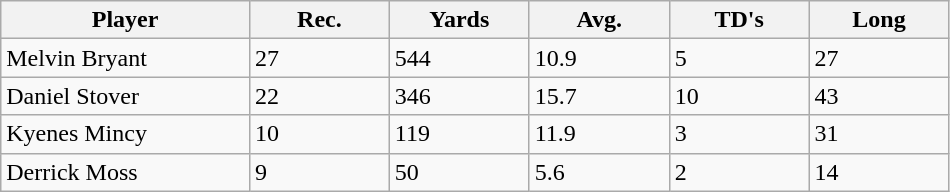<table class="wikitable sortable">
<tr>
<th bgcolor="#DDDDFF" width="16%">Player</th>
<th bgcolor="#DDDDFF" width="9%">Rec.</th>
<th bgcolor="#DDDDFF" width="9%">Yards</th>
<th bgcolor="#DDDDFF" width="9%">Avg.</th>
<th bgcolor="#DDDDFF" width="9%">TD's</th>
<th bgcolor="#DDDDFF" width="9%">Long</th>
</tr>
<tr>
<td>Melvin Bryant</td>
<td>27</td>
<td>544</td>
<td>10.9</td>
<td>5</td>
<td>27</td>
</tr>
<tr>
<td>Daniel Stover</td>
<td>22</td>
<td>346</td>
<td>15.7</td>
<td>10</td>
<td>43</td>
</tr>
<tr>
<td>Kyenes Mincy</td>
<td>10</td>
<td>119</td>
<td>11.9</td>
<td>3</td>
<td>31</td>
</tr>
<tr>
<td>Derrick Moss</td>
<td>9</td>
<td>50</td>
<td>5.6</td>
<td>2</td>
<td>14</td>
</tr>
</table>
